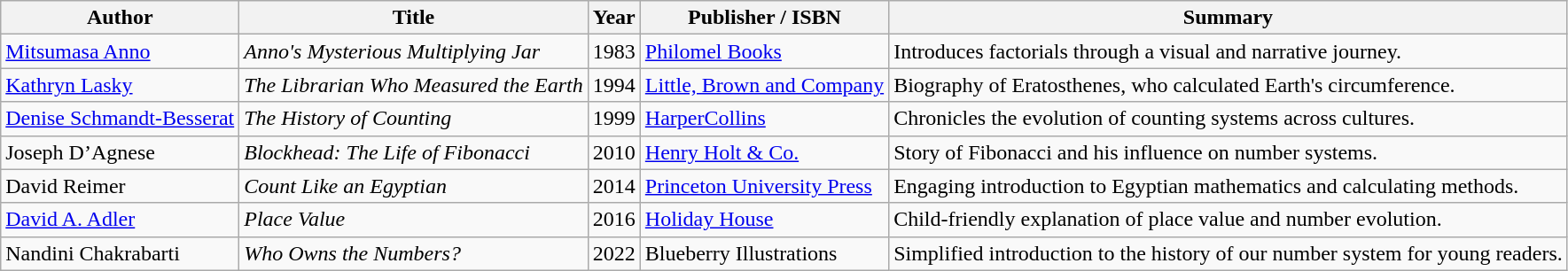<table class="wikitable sortable">
<tr>
<th>Author</th>
<th>Title</th>
<th>Year</th>
<th>Publisher / ISBN</th>
<th>Summary</th>
</tr>
<tr>
<td><a href='#'>Mitsumasa Anno</a></td>
<td><em>Anno's Mysterious Multiplying Jar</em></td>
<td>1983</td>
<td><a href='#'>Philomel Books</a></td>
<td>Introduces factorials through a visual and narrative journey.</td>
</tr>
<tr>
<td><a href='#'>Kathryn Lasky</a></td>
<td><em>The Librarian Who Measured the Earth</em></td>
<td>1994</td>
<td><a href='#'>Little, Brown and Company</a></td>
<td>Biography of Eratosthenes, who calculated Earth's circumference.</td>
</tr>
<tr>
<td><a href='#'>Denise Schmandt-Besserat</a></td>
<td><em>The History of Counting</em></td>
<td>1999</td>
<td><a href='#'>HarperCollins</a></td>
<td>Chronicles the evolution of counting systems across cultures.</td>
</tr>
<tr>
<td>Joseph D’Agnese</td>
<td><em>Blockhead: The Life of Fibonacci</em></td>
<td>2010</td>
<td><a href='#'>Henry Holt & Co.</a></td>
<td>Story of Fibonacci and his influence on number systems.</td>
</tr>
<tr>
<td>David Reimer</td>
<td><em>Count Like an Egyptian</em></td>
<td>2014</td>
<td><a href='#'>Princeton University Press</a></td>
<td>Engaging introduction to Egyptian mathematics and calculating methods.</td>
</tr>
<tr>
<td><a href='#'>David A. Adler</a></td>
<td><em>Place Value</em></td>
<td>2016</td>
<td><a href='#'>Holiday House</a></td>
<td>Child-friendly explanation of place value and number evolution.</td>
</tr>
<tr>
<td>Nandini Chakrabarti</td>
<td><em>Who Owns the Numbers?</em></td>
<td>2022</td>
<td>Blueberry Illustrations</td>
<td>Simplified introduction to the history of our number system for young readers.</td>
</tr>
</table>
